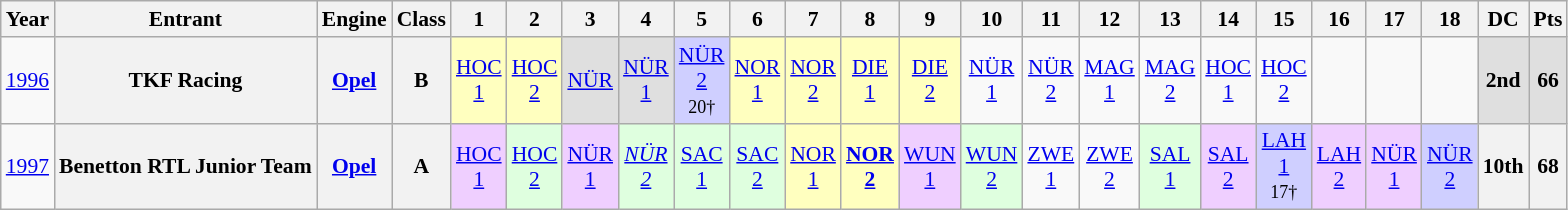<table class="wikitable" style="text-align:center; font-size:90%">
<tr>
<th>Year</th>
<th>Entrant</th>
<th>Engine</th>
<th>Class</th>
<th>1</th>
<th>2</th>
<th>3</th>
<th>4</th>
<th>5</th>
<th>6</th>
<th>7</th>
<th>8</th>
<th>9</th>
<th>10</th>
<th>11</th>
<th>12</th>
<th>13</th>
<th>14</th>
<th>15</th>
<th>16</th>
<th>17</th>
<th>18</th>
<th>DC</th>
<th>Pts</th>
</tr>
<tr>
<td><a href='#'>1996</a></td>
<th>TKF Racing</th>
<th><a href='#'>Opel</a></th>
<th>B</th>
<td style="background:#FFFFBF;"><a href='#'>HOC<br>1</a><br></td>
<td style="background:#FFFFBF;"><a href='#'>HOC<br>2</a><br></td>
<td style="background:#DFDFDF;"><a href='#'>NÜR</a><br></td>
<td style="background:#DFDFDF;"><a href='#'>NÜR<br>1</a><br></td>
<td style="background:#CFCFFF;"><a href='#'>NÜR<br>2</a><br><small>20†</small></td>
<td style="background:#FFFFBF;"><a href='#'>NOR<br>1</a><br></td>
<td style="background:#FFFFBF;"><a href='#'>NOR<br>2</a><br></td>
<td style="background:#FFFFBF;"><a href='#'>DIE<br>1</a><br></td>
<td style="background:#FFFFBF;"><a href='#'>DIE<br>2</a><br></td>
<td><a href='#'>NÜR<br>1</a></td>
<td><a href='#'>NÜR<br>2</a></td>
<td><a href='#'>MAG<br>1</a></td>
<td><a href='#'>MAG<br>2</a></td>
<td><a href='#'>HOC<br>1</a></td>
<td><a href='#'>HOC<br>2</a></td>
<td></td>
<td></td>
<td></td>
<th style="background:#DFDFDF;">2nd</th>
<th style="background:#DFDFDF;">66</th>
</tr>
<tr>
<td><a href='#'>1997</a></td>
<th>Benetton RTL Junior Team</th>
<th><a href='#'>Opel</a></th>
<th>A</th>
<td style="background:#EFCFFF;"><a href='#'>HOC<br>1</a><br></td>
<td style="background:#DFFFDF;"><a href='#'>HOC<br>2</a><br></td>
<td style="background:#EFCFFF;"><a href='#'>NÜR<br>1</a><br></td>
<td style="background:#DFFFDF;"><em><a href='#'>NÜR<br>2</a></em><br></td>
<td style="background:#DFFFDF;"><a href='#'>SAC<br>1</a><br></td>
<td style="background:#DFFFDF;"><a href='#'>SAC<br>2</a><br></td>
<td style="background:#FFFFBF;"><a href='#'>NOR<br>1</a><br></td>
<td style="background:#FFFFBF;"><strong><a href='#'>NOR<br>2</a></strong><br></td>
<td style="background:#EFCFFF;"><a href='#'>WUN<br>1</a><br></td>
<td style="background:#DFFFDF;"><a href='#'>WUN<br>2</a><br></td>
<td><a href='#'>ZWE<br>1</a></td>
<td><a href='#'>ZWE<br>2</a></td>
<td style="background:#DFFFDF;"><a href='#'>SAL<br>1</a><br></td>
<td style="background:#EFCFFF;"><a href='#'>SAL<br>2</a><br></td>
<td style="background:#CFCFFF;"><a href='#'>LAH<br>1</a><br><small>17†</small></td>
<td style="background:#EFCFFF;"><a href='#'>LAH<br>2</a><br></td>
<td style="background:#EFCFFF;"><a href='#'>NÜR<br>1</a><br></td>
<td style="background:#CFCFFF;"><a href='#'>NÜR<br>2</a><br></td>
<th>10th</th>
<th>68</th>
</tr>
</table>
